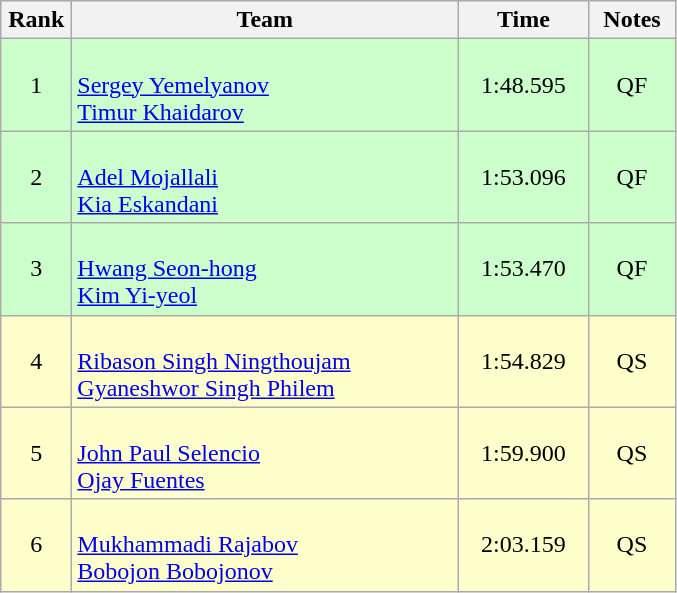<table class=wikitable style="text-align:center">
<tr>
<th width=40>Rank</th>
<th width=250>Team</th>
<th width=80>Time</th>
<th width=50>Notes</th>
</tr>
<tr bgcolor="ccffcc">
<td>1</td>
<td align=left><br><a href='#'>Sergey Yemelyanov</a><br><a href='#'>Timur Khaidarov</a></td>
<td>1:48.595</td>
<td>QF</td>
</tr>
<tr bgcolor="ccffcc">
<td>2</td>
<td align=left><br><a href='#'>Adel Mojallali</a><br><a href='#'>Kia Eskandani</a></td>
<td>1:53.096</td>
<td>QF</td>
</tr>
<tr bgcolor="ccffcc">
<td>3</td>
<td align=left><br><a href='#'>Hwang Seon-hong</a><br><a href='#'>Kim Yi-yeol</a></td>
<td>1:53.470</td>
<td>QF</td>
</tr>
<tr bgcolor="ffffcc">
<td>4</td>
<td align=left><br><a href='#'>Ribason Singh Ningthoujam</a><br><a href='#'>Gyaneshwor Singh Philem</a></td>
<td>1:54.829</td>
<td>QS</td>
</tr>
<tr bgcolor="#ffffcc">
<td>5</td>
<td align=left><br><a href='#'>John Paul Selencio</a><br><a href='#'>Ojay Fuentes</a></td>
<td>1:59.900</td>
<td>QS</td>
</tr>
<tr bgcolor="#ffffcc">
<td>6</td>
<td align=left><br><a href='#'>Mukhammadi Rajabov</a><br><a href='#'>Bobojon Bobojonov</a></td>
<td>2:03.159</td>
<td>QS</td>
</tr>
</table>
